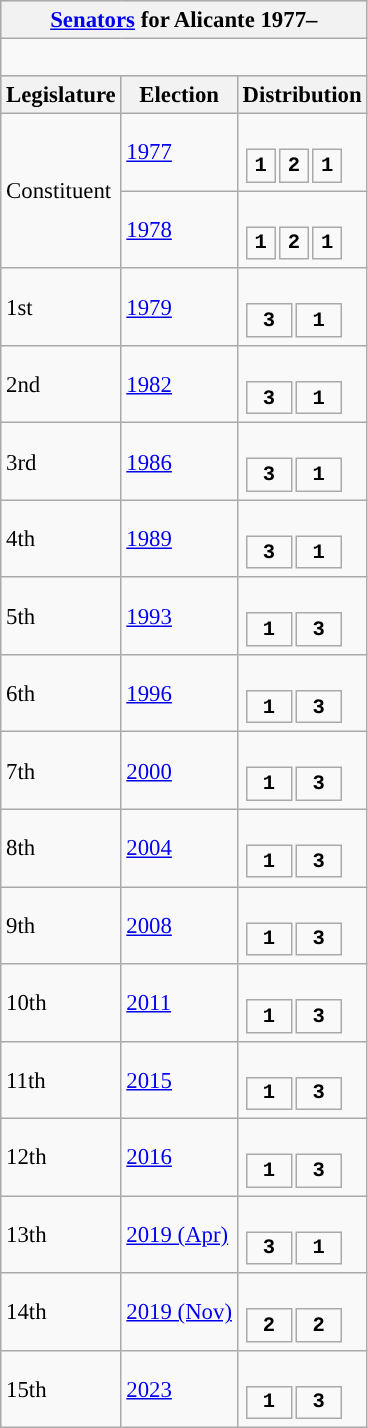<table class="wikitable" style="font-size:95%;">
<tr bgcolor="#CCCCCC">
<th colspan="3"><a href='#'>Senators</a> for Alicante 1977–</th>
</tr>
<tr>
<td colspan="3"><br>








</td>
</tr>
<tr bgcolor="#CCCCCC">
<th>Legislature</th>
<th>Election</th>
<th>Distribution</th>
</tr>
<tr>
<td rowspan="2">Constituent</td>
<td><a href='#'>1977</a></td>
<td><br><table style="width:5em; font-size:90%; text-align:center; font-family:Courier New;">
<tr style="font-weight:bold">
<td style="background:">1</td>
<td style="background:">2</td>
<td style="background:">1</td>
</tr>
</table>
</td>
</tr>
<tr>
<td><a href='#'>1978</a></td>
<td><br><table style="width:5em; font-size:90%; text-align:center; font-family:Courier New;">
<tr style="font-weight:bold">
<td style="background:">1</td>
<td style="background:">2</td>
<td style="background:">1</td>
</tr>
</table>
</td>
</tr>
<tr>
<td>1st</td>
<td><a href='#'>1979</a></td>
<td><br><table style="width:5em; font-size:90%; text-align:center; font-family:Courier New;">
<tr style="font-weight:bold">
<td style="background:">3</td>
<td style="background:">1</td>
</tr>
</table>
</td>
</tr>
<tr>
<td>2nd</td>
<td><a href='#'>1982</a></td>
<td><br><table style="width:5em; font-size:90%; text-align:center; font-family:Courier New;">
<tr style="font-weight:bold">
<td style="background:">3</td>
<td style="background:">1</td>
</tr>
</table>
</td>
</tr>
<tr>
<td>3rd</td>
<td><a href='#'>1986</a></td>
<td><br><table style="width:5em; font-size:90%; text-align:center; font-family:Courier New;">
<tr style="font-weight:bold">
<td style="background:">3</td>
<td style="background:">1</td>
</tr>
</table>
</td>
</tr>
<tr>
<td>4th</td>
<td><a href='#'>1989</a></td>
<td><br><table style="width:5em; font-size:90%; text-align:center; font-family:Courier New;">
<tr style="font-weight:bold">
<td style="background:">3</td>
<td style="background:">1</td>
</tr>
</table>
</td>
</tr>
<tr>
<td>5th</td>
<td><a href='#'>1993</a></td>
<td><br><table style="width:5em; font-size:90%; text-align:center; font-family:Courier New;">
<tr style="font-weight:bold">
<td style="background:">1</td>
<td style="background:">3</td>
</tr>
</table>
</td>
</tr>
<tr>
<td>6th</td>
<td><a href='#'>1996</a></td>
<td><br><table style="width:5em; font-size:90%; text-align:center; font-family:Courier New;">
<tr style="font-weight:bold">
<td style="background:">1</td>
<td style="background:">3</td>
</tr>
</table>
</td>
</tr>
<tr>
<td>7th</td>
<td><a href='#'>2000</a></td>
<td><br><table style="width:5em; font-size:90%; text-align:center; font-family:Courier New;">
<tr style="font-weight:bold">
<td style="background:">1</td>
<td style="background:">3</td>
</tr>
</table>
</td>
</tr>
<tr>
<td>8th</td>
<td><a href='#'>2004</a></td>
<td><br><table style="width:5em; font-size:90%; text-align:center; font-family:Courier New;">
<tr style="font-weight:bold">
<td style="background:">1</td>
<td style="background:">3</td>
</tr>
</table>
</td>
</tr>
<tr>
<td>9th</td>
<td><a href='#'>2008</a></td>
<td><br><table style="width:5em; font-size:90%; text-align:center; font-family:Courier New;">
<tr style="font-weight:bold">
<td style="background:">1</td>
<td style="background:">3</td>
</tr>
</table>
</td>
</tr>
<tr>
<td>10th</td>
<td><a href='#'>2011</a></td>
<td><br><table style="width:5em; font-size:90%; text-align:center; font-family:Courier New;">
<tr style="font-weight:bold">
<td style="background:">1</td>
<td style="background:">3</td>
</tr>
</table>
</td>
</tr>
<tr>
<td>11th</td>
<td><a href='#'>2015</a></td>
<td><br><table style="width:5em; font-size:90%; text-align:center; font-family:Courier New;">
<tr style="font-weight:bold">
<td style="background:">1</td>
<td style="background:">3</td>
</tr>
</table>
</td>
</tr>
<tr>
<td>12th</td>
<td><a href='#'>2016</a></td>
<td><br><table style="width:5em; font-size:90%; text-align:center; font-family:Courier New;">
<tr style="font-weight:bold">
<td style="background:">1</td>
<td style="background:">3</td>
</tr>
</table>
</td>
</tr>
<tr>
<td>13th</td>
<td><a href='#'>2019 (Apr)</a></td>
<td><br><table style="width:5em; font-size:90%; text-align:center; font-family:Courier New;">
<tr style="font-weight:bold">
<td style="background:">3</td>
<td style="background:">1</td>
</tr>
</table>
</td>
</tr>
<tr>
<td>14th</td>
<td><a href='#'>2019 (Nov)</a></td>
<td><br><table style="width:5em; font-size:90%; text-align:center; font-family:Courier New;">
<tr style="font-weight:bold">
<td style="background:">2</td>
<td style="background:">2</td>
</tr>
</table>
</td>
</tr>
<tr>
<td>15th</td>
<td><a href='#'>2023</a></td>
<td><br><table style="width:5em; font-size:90%; text-align:center; font-family:Courier New;">
<tr style="font-weight:bold">
<td style="background:">1</td>
<td style="background:">3</td>
</tr>
</table>
</td>
</tr>
</table>
